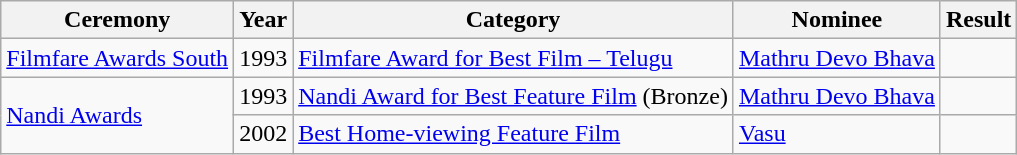<table class="wikitable">
<tr>
<th>Ceremony</th>
<th>Year</th>
<th>Category</th>
<th>Nominee</th>
<th>Result</th>
</tr>
<tr>
<td><a href='#'>Filmfare Awards South</a></td>
<td>1993</td>
<td><a href='#'>Filmfare Award for Best Film – Telugu</a></td>
<td><a href='#'>Mathru Devo Bhava</a></td>
<td></td>
</tr>
<tr>
<td rowspan="2"><a href='#'>Nandi Awards</a></td>
<td>1993</td>
<td><a href='#'>Nandi Award for Best Feature Film</a> (Bronze)</td>
<td><a href='#'>Mathru Devo Bhava</a></td>
<td></td>
</tr>
<tr>
<td>2002</td>
<td><a href='#'>Best Home-viewing Feature Film</a></td>
<td><a href='#'>Vasu</a></td>
<td></td>
</tr>
</table>
